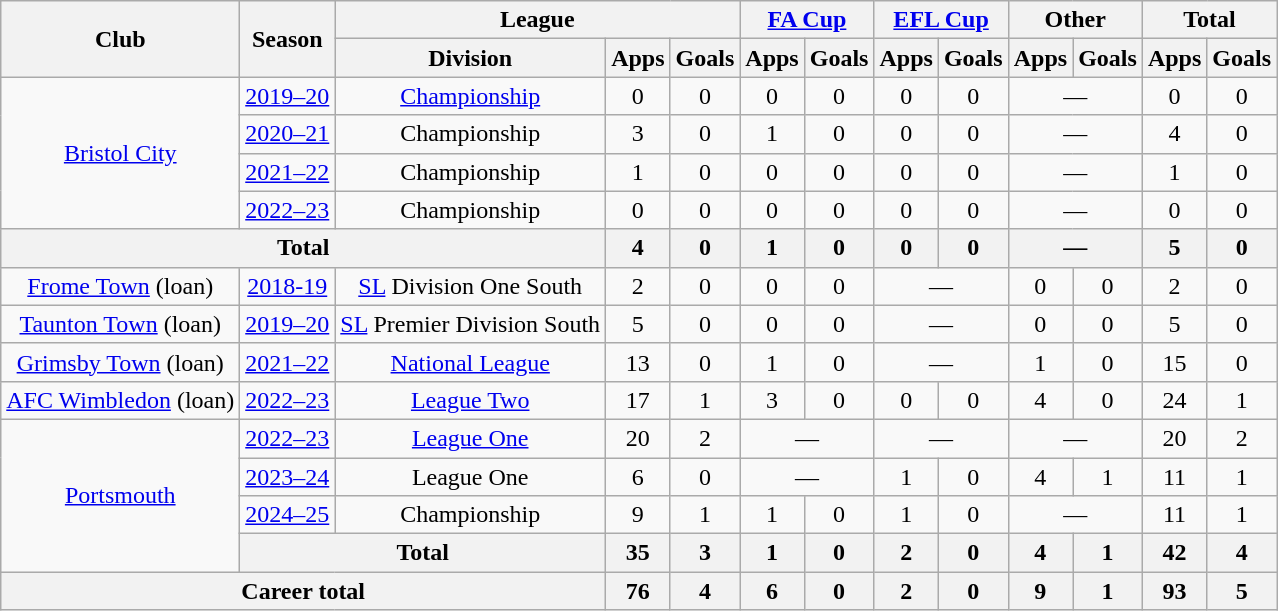<table class=wikitable style="text-align: center">
<tr>
<th rowspan=2>Club</th>
<th rowspan=2>Season</th>
<th colspan=3>League</th>
<th colspan=2><a href='#'>FA Cup</a></th>
<th colspan=2><a href='#'>EFL Cup</a></th>
<th colspan=2>Other</th>
<th colspan=2>Total</th>
</tr>
<tr>
<th>Division</th>
<th>Apps</th>
<th>Goals</th>
<th>Apps</th>
<th>Goals</th>
<th>Apps</th>
<th>Goals</th>
<th>Apps</th>
<th>Goals</th>
<th>Apps</th>
<th>Goals</th>
</tr>
<tr>
<td rowspan=4><a href='#'>Bristol City</a></td>
<td><a href='#'>2019–20</a></td>
<td><a href='#'>Championship</a></td>
<td>0</td>
<td>0</td>
<td>0</td>
<td>0</td>
<td>0</td>
<td>0</td>
<td colspan=2>—</td>
<td>0</td>
<td>0</td>
</tr>
<tr>
<td><a href='#'>2020–21</a></td>
<td>Championship</td>
<td>3</td>
<td>0</td>
<td>1</td>
<td>0</td>
<td>0</td>
<td>0</td>
<td colspan=2>—</td>
<td>4</td>
<td>0</td>
</tr>
<tr>
<td><a href='#'>2021–22</a></td>
<td>Championship</td>
<td>1</td>
<td>0</td>
<td>0</td>
<td>0</td>
<td>0</td>
<td>0</td>
<td colspan=2>—</td>
<td>1</td>
<td>0</td>
</tr>
<tr>
<td><a href='#'>2022–23</a></td>
<td>Championship</td>
<td>0</td>
<td>0</td>
<td>0</td>
<td>0</td>
<td>0</td>
<td>0</td>
<td colspan=2>—</td>
<td>0</td>
<td>0</td>
</tr>
<tr>
<th colspan=3>Total</th>
<th>4</th>
<th>0</th>
<th>1</th>
<th>0</th>
<th>0</th>
<th>0</th>
<th colspan=2>—</th>
<th>5</th>
<th>0</th>
</tr>
<tr>
<td><a href='#'>Frome Town</a> (loan)</td>
<td><a href='#'>2018-19</a></td>
<td><a href='#'>SL</a> Division One South</td>
<td>2</td>
<td>0</td>
<td>0</td>
<td>0</td>
<td colspan=2>—</td>
<td>0</td>
<td>0</td>
<td>2</td>
<td>0</td>
</tr>
<tr>
<td><a href='#'>Taunton Town</a> (loan)</td>
<td><a href='#'>2019–20</a></td>
<td><a href='#'>SL</a> Premier Division South</td>
<td>5</td>
<td>0</td>
<td>0</td>
<td>0</td>
<td colspan=2>—</td>
<td>0</td>
<td>0</td>
<td>5</td>
<td>0</td>
</tr>
<tr>
<td><a href='#'>Grimsby Town</a> (loan)</td>
<td><a href='#'>2021–22</a></td>
<td><a href='#'>National League</a></td>
<td>13</td>
<td>0</td>
<td>1</td>
<td>0</td>
<td colspan=2>—</td>
<td>1</td>
<td>0</td>
<td>15</td>
<td>0</td>
</tr>
<tr>
<td><a href='#'>AFC Wimbledon</a> (loan)</td>
<td><a href='#'>2022–23</a></td>
<td><a href='#'>League Two</a></td>
<td>17</td>
<td>1</td>
<td>3</td>
<td>0</td>
<td>0</td>
<td>0</td>
<td>4</td>
<td>0</td>
<td>24</td>
<td>1</td>
</tr>
<tr>
<td rowspan="4"><a href='#'>Portsmouth</a></td>
<td><a href='#'>2022–23</a></td>
<td><a href='#'>League One</a></td>
<td>20</td>
<td>2</td>
<td colspan=2>—</td>
<td colspan=2>—</td>
<td colspan=2>—</td>
<td>20</td>
<td>2</td>
</tr>
<tr>
<td><a href='#'>2023–24</a></td>
<td>League One</td>
<td>6</td>
<td>0</td>
<td colspan=2>—</td>
<td>1</td>
<td>0</td>
<td>4</td>
<td>1</td>
<td>11</td>
<td>1</td>
</tr>
<tr>
<td><a href='#'>2024–25</a></td>
<td>Championship</td>
<td>9</td>
<td>1</td>
<td>1</td>
<td>0</td>
<td>1</td>
<td>0</td>
<td colspan="2">—</td>
<td>11</td>
<td>1</td>
</tr>
<tr>
<th colspan="2">Total</th>
<th>35</th>
<th>3</th>
<th>1</th>
<th>0</th>
<th>2</th>
<th>0</th>
<th>4</th>
<th>1</th>
<th>42</th>
<th>4</th>
</tr>
<tr>
<th colspan="3">Career total</th>
<th>76</th>
<th>4</th>
<th>6</th>
<th>0</th>
<th>2</th>
<th>0</th>
<th>9</th>
<th>1</th>
<th>93</th>
<th>5</th>
</tr>
</table>
